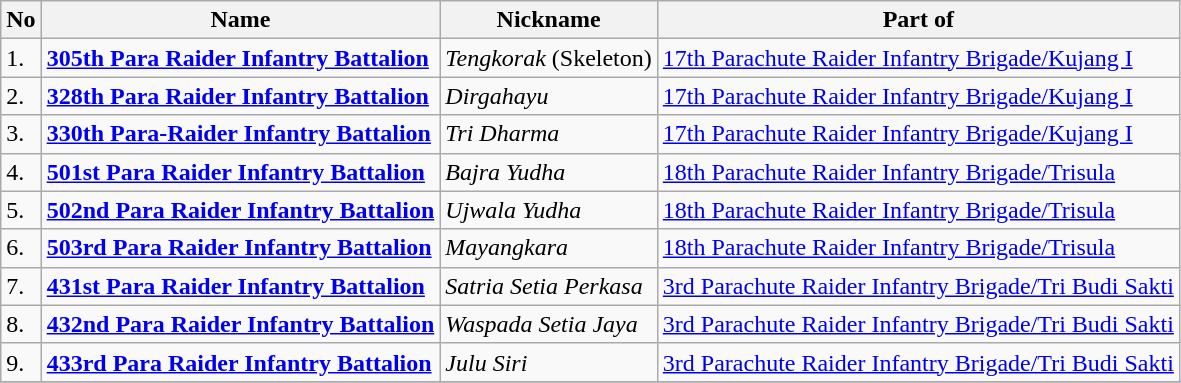<table class="wikitable sortable">
<tr>
<th>No</th>
<th>Name</th>
<th>Nickname</th>
<th>Part of</th>
</tr>
<tr>
<td>1.</td>
<td><strong><a href='#'>305th Para Raider Infantry Battalion</a></strong></td>
<td><em>Tengkorak</em> (Skeleton)</td>
<td><a href='#'>17th Parachute Raider Infantry Brigade/Kujang I</a></td>
</tr>
<tr>
<td>2.</td>
<td><strong><a href='#'>328th Para Raider Infantry Battalion</a></strong></td>
<td><em>Dirgahayu</em></td>
<td><a href='#'>17th Parachute Raider Infantry Brigade/Kujang I</a></td>
</tr>
<tr>
<td>3.</td>
<td><strong><a href='#'>330th Para-Raider Infantry Battalion</a></strong></td>
<td><em>Tri Dharma</em></td>
<td><a href='#'>17th Parachute Raider Infantry Brigade/Kujang I</a></td>
</tr>
<tr>
<td>4.</td>
<td><strong><a href='#'>501st Para Raider Infantry Battalion</a></strong></td>
<td><em>Bajra Yudha</em></td>
<td><a href='#'>18th Parachute Raider Infantry Brigade/Trisula</a></td>
</tr>
<tr>
<td>5.</td>
<td><strong><a href='#'>502nd Para Raider Infantry Battalion</a></strong></td>
<td><em>Ujwala Yudha</em></td>
<td><a href='#'>18th Parachute Raider Infantry Brigade/Trisula</a></td>
</tr>
<tr>
<td>6.</td>
<td><strong><a href='#'>503rd Para Raider Infantry Battalion</a></strong></td>
<td><em>Mayangkara</em></td>
<td><a href='#'>18th Parachute Raider Infantry Brigade/Trisula</a></td>
</tr>
<tr>
<td>7.</td>
<td><strong><a href='#'>431st Para Raider Infantry Battalion</a></strong></td>
<td><em>Satria Setia Perkasa</em></td>
<td><a href='#'>3rd Parachute Raider Infantry Brigade/Tri Budi Sakti</a></td>
</tr>
<tr>
<td>8.</td>
<td><strong><a href='#'>432nd Para Raider Infantry Battalion</a></strong></td>
<td><em>Waspada Setia Jaya</em></td>
<td><a href='#'>3rd Parachute Raider Infantry Brigade/Tri Budi Sakti</a></td>
</tr>
<tr>
<td>9.</td>
<td><strong><a href='#'>433rd Para Raider Infantry Battalion</a></strong></td>
<td><em>Julu Siri</em></td>
<td><a href='#'>3rd Parachute Raider Infantry Brigade/Tri Budi Sakti</a></td>
</tr>
<tr>
</tr>
</table>
